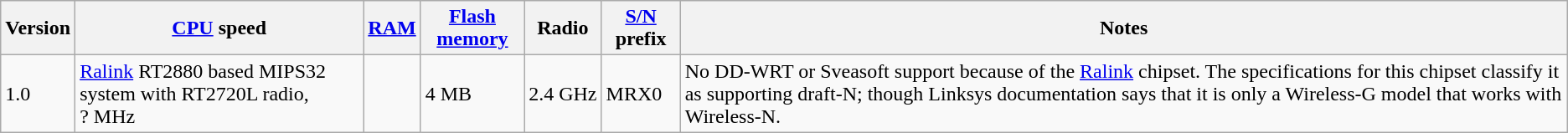<table class="wikitable">
<tr>
<th>Version</th>
<th><a href='#'>CPU</a> speed</th>
<th><a href='#'>RAM</a></th>
<th><a href='#'>Flash memory</a></th>
<th>Radio</th>
<th><a href='#'>S/N</a> prefix</th>
<th>Notes</th>
</tr>
<tr>
<td>1.0</td>
<td><a href='#'>Ralink</a> RT2880 based MIPS32 system with RT2720L radio, ? MHz</td>
<td></td>
<td>4 MB</td>
<td>2.4 GHz</td>
<td>MRX0</td>
<td>No DD-WRT or Sveasoft support because of the <a href='#'>Ralink</a> chipset. The specifications for this chipset classify it as supporting draft-N; though Linksys documentation says that it is only a Wireless-G model that works with Wireless-N.</td>
</tr>
</table>
